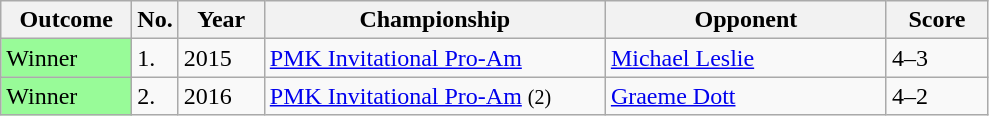<table class="sortable wikitable">
<tr>
<th width="80">Outcome</th>
<th width="20">No.</th>
<th width="50">Year</th>
<th width="220">Championship</th>
<th width="180">Opponent</th>
<th align="center" width="60">Score</th>
</tr>
<tr>
<td style="background:#98FB98">Winner</td>
<td>1.</td>
<td>2015</td>
<td><a href='#'>PMK Invitational Pro-Am</a></td>
<td> <a href='#'>Michael Leslie</a></td>
<td>4–3</td>
</tr>
<tr>
<td style="background:#98FB98">Winner</td>
<td>2.</td>
<td>2016</td>
<td><a href='#'>PMK Invitational Pro-Am</a> <small>(2)</small></td>
<td> <a href='#'>Graeme Dott</a></td>
<td>4–2</td>
</tr>
</table>
